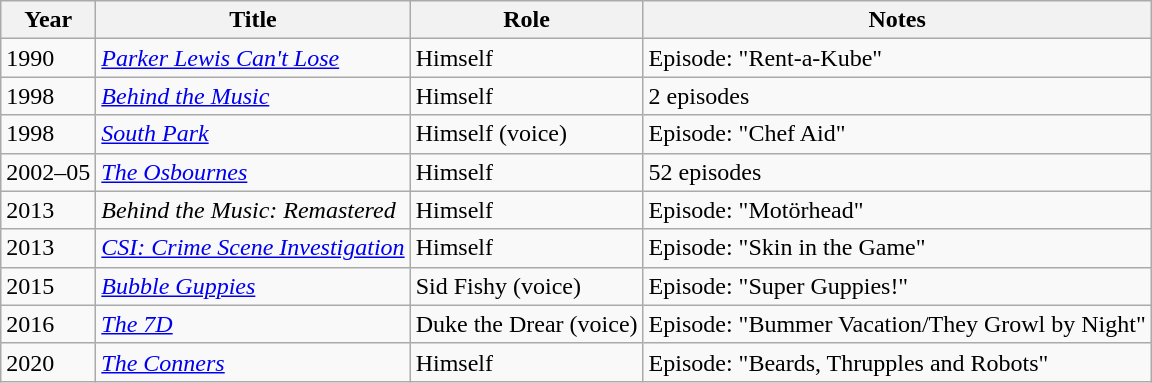<table class="wikitable sortable">
<tr>
<th>Year</th>
<th>Title</th>
<th>Role</th>
<th>Notes</th>
</tr>
<tr>
<td>1990</td>
<td><em><a href='#'>Parker Lewis Can't Lose</a></em></td>
<td>Himself</td>
<td>Episode: "Rent-a-Kube"</td>
</tr>
<tr>
<td>1998</td>
<td><em><a href='#'>Behind the Music</a></em></td>
<td>Himself</td>
<td>2 episodes</td>
</tr>
<tr>
<td>1998</td>
<td><em><a href='#'>South Park</a></em></td>
<td>Himself (voice)</td>
<td>Episode: "Chef Aid"</td>
</tr>
<tr>
<td>2002–05</td>
<td><em><a href='#'>The Osbournes</a></em></td>
<td>Himself</td>
<td>52 episodes</td>
</tr>
<tr>
<td>2013</td>
<td><em>Behind the Music: Remastered</em></td>
<td>Himself</td>
<td>Episode: "Motörhead"</td>
</tr>
<tr>
<td>2013</td>
<td><em><a href='#'>CSI: Crime Scene Investigation</a></em></td>
<td>Himself</td>
<td>Episode: "Skin in the Game"</td>
</tr>
<tr>
<td>2015</td>
<td><em><a href='#'>Bubble Guppies</a></em></td>
<td>Sid Fishy (voice)</td>
<td>Episode: "Super Guppies!"</td>
</tr>
<tr>
<td>2016</td>
<td><em><a href='#'>The 7D</a></em></td>
<td>Duke the Drear (voice)</td>
<td>Episode: "Bummer Vacation/They Growl by Night"</td>
</tr>
<tr>
<td>2020</td>
<td><em><a href='#'>The Conners</a></em></td>
<td>Himself</td>
<td>Episode: "Beards, Thrupples and Robots"</td>
</tr>
</table>
